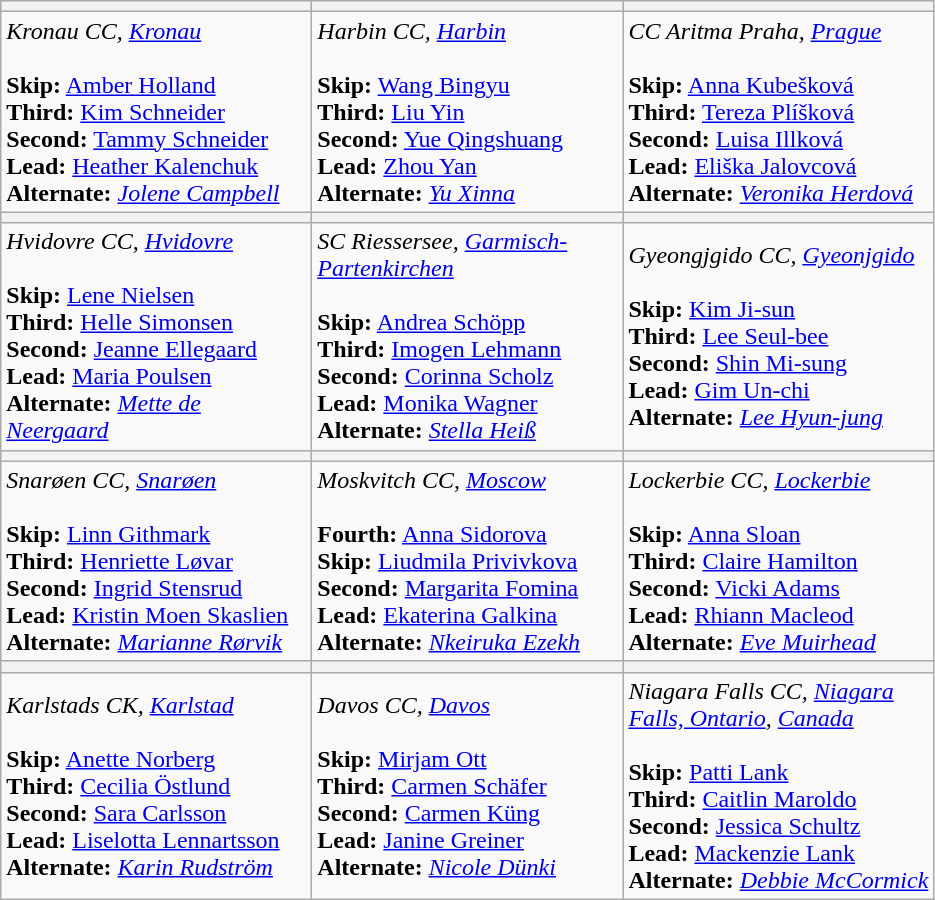<table class="wikitable">
<tr>
<th bgcolor="#efefef" width="200"></th>
<th bgcolor="#efefef" width="200"></th>
<th bgcolor="#efefef" width="200"></th>
</tr>
<tr>
<td><em>Kronau CC, <a href='#'>Kronau</a></em> <br><br><strong>Skip:</strong> <a href='#'>Amber Holland</a><br>
<strong>Third:</strong> <a href='#'>Kim Schneider</a><br>
<strong>Second:</strong> <a href='#'>Tammy Schneider</a><br>
<strong>Lead:</strong> <a href='#'>Heather Kalenchuk</a><br>
<strong>Alternate:</strong>  <em><a href='#'>Jolene Campbell</a></em></td>
<td><em>Harbin CC, <a href='#'>Harbin</a></em> <br><br><strong>Skip:</strong> <a href='#'>Wang Bingyu</a><br>
<strong>Third:</strong> <a href='#'>Liu Yin</a><br>
<strong>Second:</strong> <a href='#'>Yue Qingshuang</a><br>
<strong>Lead:</strong> <a href='#'>Zhou Yan</a><br>
<strong>Alternate:</strong> <em><a href='#'>Yu Xinna</a></em></td>
<td><em>CC Aritma Praha, <a href='#'>Prague</a></em> <br><br><strong>Skip:</strong> <a href='#'>Anna Kubešková</a><br>
<strong>Third:</strong> <a href='#'>Tereza Plíšková</a><br>
<strong>Second:</strong> <a href='#'>Luisa Illková</a><br>
<strong>Lead:</strong> <a href='#'>Eliška Jalovcová</a><br>
<strong>Alternate:</strong> <em><a href='#'>Veronika Herdová</a></em></td>
</tr>
<tr>
<th bgcolor="#efefef" width="200"></th>
<th bgcolor="#efefef" width="200"></th>
<th bgcolor="#efefef" width="200"></th>
</tr>
<tr>
<td><em>Hvidovre CC, <a href='#'>Hvidovre</a></em> <br><br><strong>Skip:</strong> <a href='#'>Lene Nielsen</a><br>
<strong>Third:</strong> <a href='#'>Helle Simonsen</a><br>
<strong>Second:</strong> <a href='#'>Jeanne Ellegaard</a><br>
<strong>Lead:</strong> <a href='#'>Maria Poulsen</a><br>
<strong>Alternate:</strong> <em><a href='#'>Mette de Neergaard</a></em></td>
<td><em>SC Riessersee, <a href='#'>Garmisch-Partenkirchen</a></em> <br><br><strong>Skip:</strong> <a href='#'>Andrea Schöpp</a> <br>
<strong>Third:</strong> <a href='#'>Imogen Lehmann</a> <br>
<strong>Second:</strong> <a href='#'>Corinna Scholz</a> <br>
<strong>Lead:</strong> <a href='#'>Monika Wagner</a> <br>
<strong>Alternate:</strong> <em><a href='#'>Stella Heiß</a></em></td>
<td><em>Gyeongjgido CC, <a href='#'>Gyeonjgido</a></em> <br><br><strong>Skip:</strong> <a href='#'>Kim Ji-sun</a> <br>
<strong>Third:</strong> <a href='#'>Lee Seul-bee</a> <br>
<strong>Second:</strong> <a href='#'>Shin Mi-sung</a> <br>
<strong>Lead:</strong> <a href='#'>Gim Un-chi</a> <br>
<strong>Alternate:</strong> <em><a href='#'>Lee Hyun-jung</a></em></td>
</tr>
<tr>
<th bgcolor="#efefef" width="200"></th>
<th bgcolor="#efefef" width="200"></th>
<th bgcolor="#efefef" width="200"></th>
</tr>
<tr>
<td><em>Snarøen CC, <a href='#'>Snarøen</a></em> <br><br><strong>Skip:</strong> <a href='#'>Linn Githmark</a><br>
<strong>Third:</strong> <a href='#'>Henriette Løvar</a><br>
<strong>Second:</strong> <a href='#'>Ingrid Stensrud</a><br>
<strong>Lead:</strong> <a href='#'>Kristin Moen Skaslien</a><br>
<strong>Alternate:</strong> <em><a href='#'>Marianne Rørvik</a></em></td>
<td><em>Moskvitch CC, <a href='#'>Moscow</a></em> <br><br><strong>Fourth:</strong> <a href='#'>Anna Sidorova</a><br>
<strong>Skip:</strong> <a href='#'>Liudmila Privivkova</a><br>
<strong>Second:</strong> <a href='#'>Margarita Fomina</a><br>
<strong>Lead:</strong> <a href='#'>Ekaterina Galkina</a><br>
<strong>Alternate:</strong> <em><a href='#'>Nkeiruka Ezekh</a></em></td>
<td><em>Lockerbie CC, <a href='#'>Lockerbie</a></em> <br><br><strong>Skip:</strong> <a href='#'>Anna Sloan</a> <br>
<strong>Third:</strong> <a href='#'>Claire Hamilton</a> <br>
<strong>Second:</strong> <a href='#'>Vicki Adams</a> <br>
<strong>Lead:</strong> <a href='#'>Rhiann Macleod</a> <br>
<strong>Alternate:</strong> <em><a href='#'>Eve Muirhead</a></em></td>
</tr>
<tr>
<th bgcolor="#efefef" width="200"></th>
<th bgcolor="#efefef" width="200"></th>
<th bgcolor="#efefef" width="200"></th>
</tr>
<tr>
<td><em>Karlstads CK, <a href='#'>Karlstad</a></em> <br><br><strong>Skip:</strong> <a href='#'>Anette Norberg</a>  <br>
<strong>Third:</strong> <a href='#'>Cecilia Östlund</a> <br>
<strong>Second:</strong> <a href='#'>Sara Carlsson</a> <br>
<strong>Lead:</strong>  <a href='#'>Liselotta Lennartsson</a><br>
<strong>Alternate:</strong> <em><a href='#'>Karin Rudström</a></em></td>
<td><em>Davos CC, <a href='#'>Davos</a></em><br><br><strong>Skip:</strong> <a href='#'>Mirjam Ott</a> <br>
<strong>Third:</strong> <a href='#'>Carmen Schäfer</a> <br>
<strong>Second:</strong> <a href='#'>Carmen Küng</a> <br>
<strong>Lead:</strong> <a href='#'>Janine Greiner</a><br>
<strong>Alternate:</strong> <em><a href='#'>Nicole Dünki</a></em></td>
<td><em>Niagara Falls CC, <a href='#'>Niagara Falls, Ontario</a>, <a href='#'>Canada</a></em><br><br><strong>Skip:</strong> <a href='#'>Patti Lank</a> <br>
<strong>Third:</strong> <a href='#'>Caitlin Maroldo</a> <br>
<strong>Second:</strong> <a href='#'>Jessica Schultz</a> <br>
<strong>Lead:</strong> <a href='#'>Mackenzie Lank</a> <br>
<strong>Alternate:</strong> <em><a href='#'>Debbie McCormick</a></em></td>
</tr>
</table>
